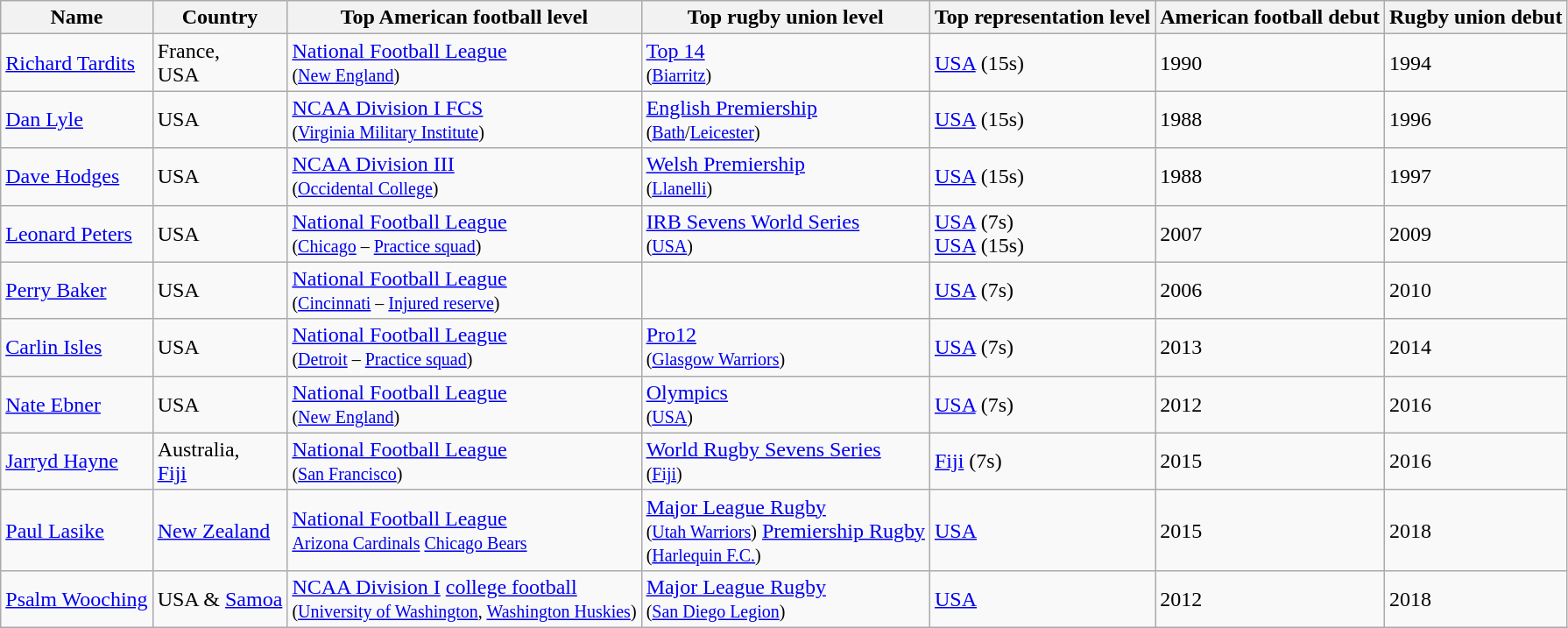<table class="wikitable" style=font-size: 95%;">
<tr>
<th>Name</th>
<th>Country</th>
<th>Top American football level</th>
<th>Top rugby union level</th>
<th>Top representation level</th>
<th>American football debut</th>
<th>Rugby union debut</th>
</tr>
<tr>
<td><a href='#'>Richard Tardits</a></td>
<td>France, <br>USA</td>
<td><a href='#'>National Football League</a><br><small>(<a href='#'>New England</a>)</small></td>
<td><a href='#'>Top 14</a><br><small>(<a href='#'>Biarritz</a>)</small></td>
<td><a href='#'>USA</a> (15s)</td>
<td>1990</td>
<td>1994</td>
</tr>
<tr>
<td><a href='#'>Dan Lyle</a></td>
<td>USA</td>
<td><a href='#'>NCAA Division I FCS</a><br><small>(<a href='#'>Virginia Military Institute</a>)</small></td>
<td><a href='#'>English Premiership</a><br><small>(<a href='#'>Bath</a>/<a href='#'>Leicester</a>)</small></td>
<td><a href='#'>USA</a> (15s)</td>
<td>1988</td>
<td>1996</td>
</tr>
<tr>
<td><a href='#'>Dave Hodges</a></td>
<td>USA</td>
<td><a href='#'>NCAA Division III</a><br><small>(<a href='#'>Occidental College</a>)</small></td>
<td><a href='#'>Welsh Premiership</a><br><small>(<a href='#'>Llanelli</a>)</small></td>
<td><a href='#'>USA</a> (15s)</td>
<td>1988</td>
<td>1997</td>
</tr>
<tr>
<td><a href='#'>Leonard Peters</a></td>
<td>USA</td>
<td><a href='#'>National Football League</a><br><small>(<a href='#'>Chicago</a> – <a href='#'>Practice squad</a>)</small></td>
<td><a href='#'>IRB Sevens World Series</a><br><small>(<a href='#'>USA</a>)</small></td>
<td><a href='#'>USA</a> (7s) <br> <a href='#'>USA</a> (15s)</td>
<td>2007</td>
<td>2009</td>
</tr>
<tr>
<td><a href='#'>Perry Baker</a></td>
<td>USA</td>
<td><a href='#'>National Football League</a><br><small>(<a href='#'>Cincinnati</a> – <a href='#'>Injured reserve</a>)</small></td>
<td></td>
<td><a href='#'>USA</a> (7s)</td>
<td>2006</td>
<td>2010</td>
</tr>
<tr>
<td><a href='#'>Carlin Isles</a></td>
<td>USA</td>
<td><a href='#'>National Football League</a><br><small>(<a href='#'>Detroit</a> – <a href='#'>Practice squad</a>)</small></td>
<td><a href='#'>Pro12</a><br><small>(<a href='#'>Glasgow Warriors</a>)</small></td>
<td><a href='#'>USA</a> (7s)</td>
<td>2013</td>
<td>2014</td>
</tr>
<tr>
<td><a href='#'>Nate Ebner</a></td>
<td>USA</td>
<td><a href='#'>National Football League</a><br><small>(<a href='#'>New England</a>)</small></td>
<td><a href='#'>Olympics</a><br><small>(<a href='#'>USA</a>)</small></td>
<td><a href='#'>USA</a> (7s)</td>
<td>2012</td>
<td>2016</td>
</tr>
<tr>
<td><a href='#'>Jarryd Hayne</a></td>
<td>Australia, <br><a href='#'>Fiji</a></td>
<td><a href='#'>National Football League</a><br><small>(<a href='#'>San Francisco</a>)</small></td>
<td><a href='#'>World Rugby Sevens Series</a><br><small>(<a href='#'>Fiji</a>)</small></td>
<td><a href='#'>Fiji</a> (7s)</td>
<td>2015</td>
<td>2016</td>
</tr>
<tr>
<td><a href='#'>Paul Lasike</a></td>
<td><a href='#'>New Zealand</a></td>
<td><a href='#'>National Football League</a> <br><small> <a href='#'>Arizona Cardinals</a> <a href='#'>Chicago Bears</a></small></td>
<td><a href='#'>Major League Rugby</a><br><small> (<a href='#'>Utah Warriors</a>)</small> <a href='#'>Premiership Rugby</a><br><small> (<a href='#'>Harlequin F.C.</a>)</small></td>
<td><a href='#'>USA</a></td>
<td>2015</td>
<td>2018</td>
</tr>
<tr>
<td><a href='#'>Psalm Wooching</a></td>
<td>USA & <a href='#'>Samoa</a></td>
<td><a href='#'>NCAA Division I</a> <a href='#'>college football</a><br><small> (<a href='#'>University of Washington</a>, <a href='#'>Washington Huskies</a>)</small></td>
<td><a href='#'>Major League Rugby</a><br><small> (<a href='#'>San Diego Legion</a>)</small></td>
<td><a href='#'>USA</a></td>
<td>2012</td>
<td>2018</td>
</tr>
</table>
